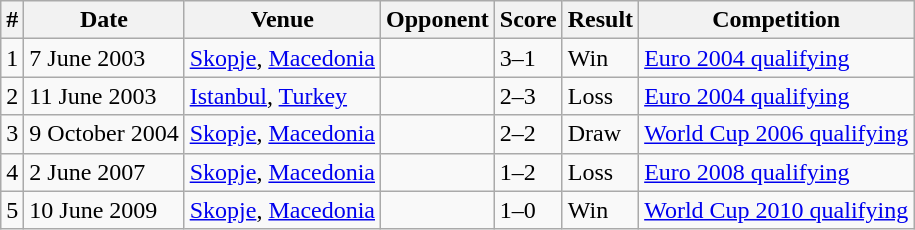<table class="wikitable">
<tr>
<th>#</th>
<th>Date</th>
<th>Venue</th>
<th>Opponent</th>
<th>Score</th>
<th>Result</th>
<th>Competition</th>
</tr>
<tr>
<td>1</td>
<td>7 June 2003</td>
<td><a href='#'>Skopje</a>, <a href='#'>Macedonia</a></td>
<td></td>
<td>3–1</td>
<td>Win</td>
<td><a href='#'>Euro 2004 qualifying</a></td>
</tr>
<tr>
<td>2</td>
<td>11 June 2003</td>
<td><a href='#'>Istanbul</a>, <a href='#'>Turkey</a></td>
<td></td>
<td>2–3</td>
<td>Loss</td>
<td><a href='#'>Euro 2004 qualifying</a></td>
</tr>
<tr>
<td>3</td>
<td>9 October 2004</td>
<td><a href='#'>Skopje</a>, <a href='#'>Macedonia</a></td>
<td></td>
<td>2–2</td>
<td>Draw</td>
<td><a href='#'>World Cup 2006 qualifying</a></td>
</tr>
<tr>
<td>4</td>
<td>2 June 2007</td>
<td><a href='#'>Skopje</a>, <a href='#'>Macedonia</a></td>
<td></td>
<td>1–2</td>
<td>Loss</td>
<td><a href='#'>Euro 2008 qualifying</a></td>
</tr>
<tr>
<td>5</td>
<td>10 June 2009</td>
<td><a href='#'>Skopje</a>, <a href='#'>Macedonia</a></td>
<td></td>
<td>1–0</td>
<td>Win</td>
<td><a href='#'>World Cup 2010 qualifying</a></td>
</tr>
</table>
